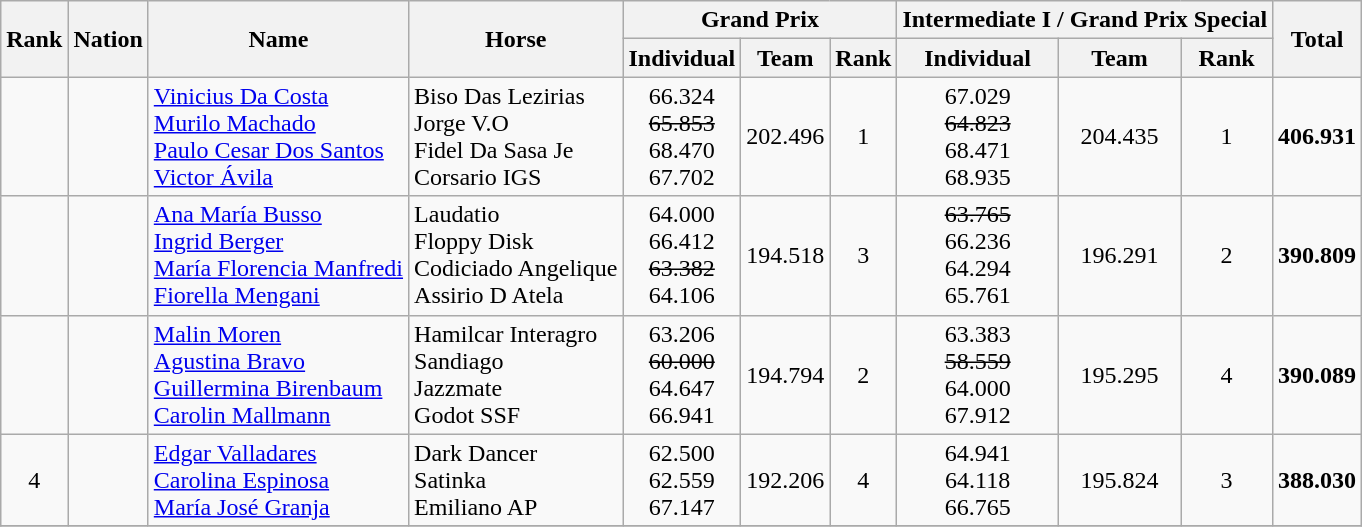<table class="wikitable sortable" style="text-align:center" style="font-size:95%">
<tr>
<th rowspan="2">Rank</th>
<th rowspan="2">Nation</th>
<th rowspan="2">Name</th>
<th rowspan="2">Horse</th>
<th colspan="3">Grand Prix</th>
<th colspan="3">Intermediate I / Grand Prix Special</th>
<th rowspan="2">Total</th>
</tr>
<tr>
<th>Individual</th>
<th>Team</th>
<th>Rank</th>
<th>Individual</th>
<th>Team</th>
<th>Rank</th>
</tr>
<tr>
<td></td>
<td align="left"></td>
<td align="left"><a href='#'>Vinicius Da Costa</a><br><a href='#'>Murilo Machado</a><br><a href='#'>Paulo Cesar Dos Santos</a><br><a href='#'>Victor Ávila</a></td>
<td align="left">Biso Das Lezirias<br>Jorge V.O<br>Fidel Da Sasa Je<br>Corsario IGS</td>
<td>66.324<br><s>65.853</s><br>68.470<br>67.702</td>
<td>202.496</td>
<td>1</td>
<td>67.029<br><s>64.823</s><br>68.471<br>68.935</td>
<td>204.435</td>
<td>1</td>
<td><strong>406.931</strong></td>
</tr>
<tr>
<td></td>
<td align="left"></td>
<td align="left"><a href='#'>Ana María Busso</a><br><a href='#'>Ingrid Berger</a><br><a href='#'>María Florencia Manfredi</a><br><a href='#'>Fiorella Mengani</a></td>
<td align="left">Laudatio<br>Floppy Disk<br>Codiciado Angelique<br>Assirio D Atela</td>
<td>64.000<br>66.412<br><s>63.382</s><br>64.106</td>
<td>194.518</td>
<td>3</td>
<td><s>63.765</s><br>66.236<br>64.294<br>65.761</td>
<td>196.291</td>
<td>2</td>
<td><strong>390.809</strong></td>
</tr>
<tr>
<td></td>
<td align="left"></td>
<td align="left"><a href='#'>Malin Moren</a><br><a href='#'>Agustina Bravo</a><br><a href='#'>Guillermina Birenbaum</a><br><a href='#'>Carolin Mallmann</a></td>
<td align="left">Hamilcar Interagro<br>Sandiago<br>Jazzmate<br>Godot SSF</td>
<td>63.206<br><s>60.000</s><br>64.647<br>66.941</td>
<td>194.794</td>
<td>2</td>
<td>63.383<br><s>58.559</s><br>64.000<br>67.912</td>
<td>195.295</td>
<td>4</td>
<td><strong>390.089</strong></td>
</tr>
<tr>
<td>4</td>
<td align="left"></td>
<td align="left"><a href='#'>Edgar Valladares</a><br><a href='#'>Carolina Espinosa</a><br><a href='#'>María José Granja</a></td>
<td align="left">Dark Dancer<br>Satinka<br>Emiliano AP</td>
<td>62.500<br>62.559<br>67.147</td>
<td>192.206</td>
<td>4</td>
<td>64.941<br>64.118<br>66.765</td>
<td>195.824</td>
<td>3</td>
<td><strong>388.030</strong></td>
</tr>
<tr>
</tr>
</table>
